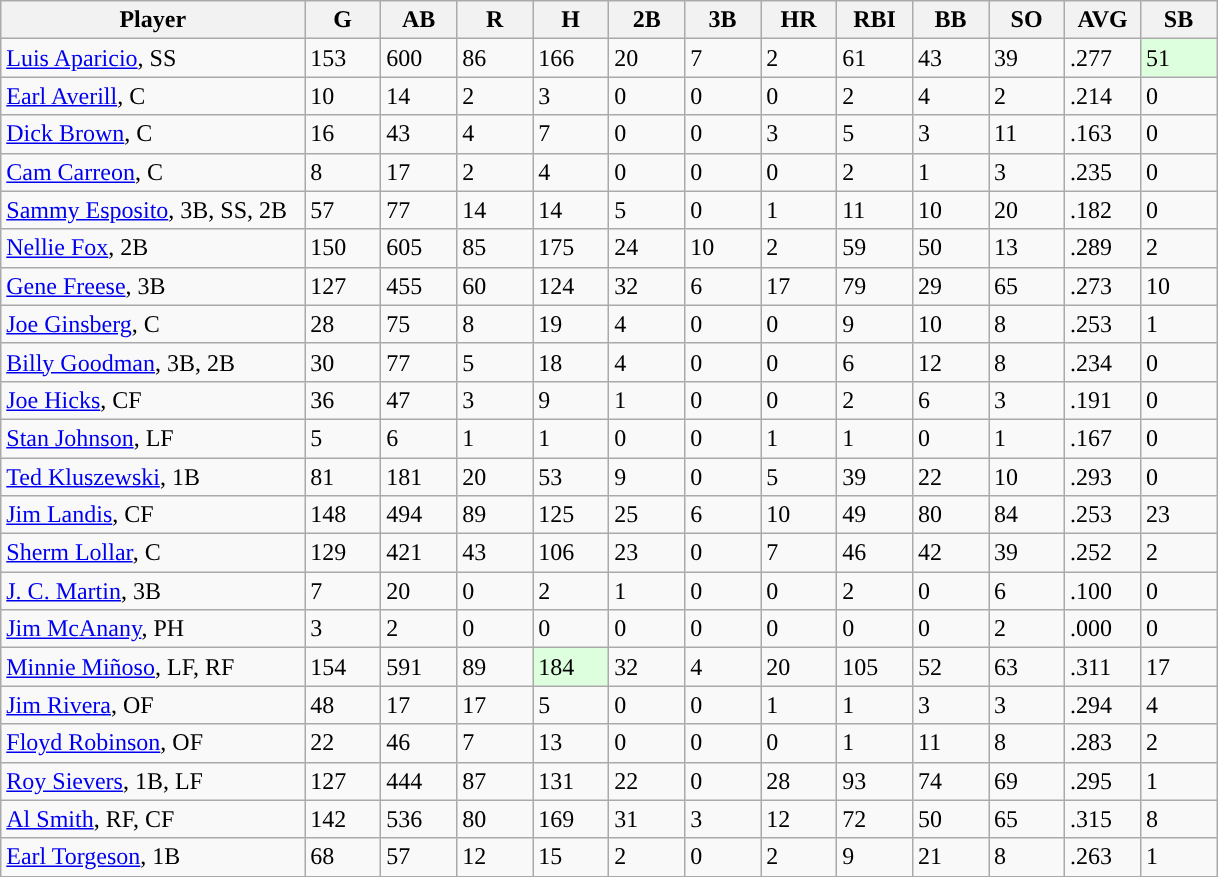<table class="wikitable sortable">
<tr>
<th width="24%">Player</th>
<th width="6%">G</th>
<th width="6%">AB</th>
<th width="6%">R</th>
<th width="6%">H</th>
<th width="6%">2B</th>
<th width="6%">3B</th>
<th width="6%">HR</th>
<th width="6%">RBI</th>
<th width="6%">BB</th>
<th width="6%">SO</th>
<th width="6%">AVG</th>
<th width="6%">SB</th>
</tr>
<tr>
<td><a href='#'>Luis Aparicio</a>, SS</td>
<td>153</td>
<td>600</td>
<td>86</td>
<td>166</td>
<td>20</td>
<td>7</td>
<td>2</td>
<td>61</td>
<td>43</td>
<td>39</td>
<td>.277</td>
<td style="background:#DDFFDD;">51</td>
</tr>
<tr>
<td><a href='#'>Earl Averill</a>, C</td>
<td>10</td>
<td>14</td>
<td>2</td>
<td>3</td>
<td>0</td>
<td>0</td>
<td>0</td>
<td>2</td>
<td>4</td>
<td>2</td>
<td>.214</td>
<td>0</td>
</tr>
<tr>
<td><a href='#'>Dick Brown</a>, C</td>
<td>16</td>
<td>43</td>
<td>4</td>
<td>7</td>
<td>0</td>
<td>0</td>
<td>3</td>
<td>5</td>
<td>3</td>
<td>11</td>
<td>.163</td>
<td>0</td>
</tr>
<tr>
<td><a href='#'>Cam Carreon</a>, C</td>
<td>8</td>
<td>17</td>
<td>2</td>
<td>4</td>
<td>0</td>
<td>0</td>
<td>0</td>
<td>2</td>
<td>1</td>
<td>3</td>
<td>.235</td>
<td>0</td>
</tr>
<tr>
<td><a href='#'>Sammy Esposito</a>, 3B, SS, 2B</td>
<td>57</td>
<td>77</td>
<td>14</td>
<td>14</td>
<td>5</td>
<td>0</td>
<td>1</td>
<td>11</td>
<td>10</td>
<td>20</td>
<td>.182</td>
<td>0</td>
</tr>
<tr>
<td><a href='#'>Nellie Fox</a>, 2B</td>
<td>150</td>
<td>605</td>
<td>85</td>
<td>175</td>
<td>24</td>
<td>10</td>
<td>2</td>
<td>59</td>
<td>50</td>
<td>13</td>
<td>.289</td>
<td>2</td>
</tr>
<tr>
<td><a href='#'>Gene Freese</a>, 3B</td>
<td>127</td>
<td>455</td>
<td>60</td>
<td>124</td>
<td>32</td>
<td>6</td>
<td>17</td>
<td>79</td>
<td>29</td>
<td>65</td>
<td>.273</td>
<td>10</td>
</tr>
<tr>
<td><a href='#'>Joe Ginsberg</a>, C</td>
<td>28</td>
<td>75</td>
<td>8</td>
<td>19</td>
<td>4</td>
<td>0</td>
<td>0</td>
<td>9</td>
<td>10</td>
<td>8</td>
<td>.253</td>
<td>1</td>
</tr>
<tr>
<td><a href='#'>Billy Goodman</a>, 3B, 2B</td>
<td>30</td>
<td>77</td>
<td>5</td>
<td>18</td>
<td>4</td>
<td>0</td>
<td>0</td>
<td>6</td>
<td>12</td>
<td>8</td>
<td>.234</td>
<td>0</td>
</tr>
<tr>
<td><a href='#'>Joe Hicks</a>, CF</td>
<td>36</td>
<td>47</td>
<td>3</td>
<td>9</td>
<td>1</td>
<td>0</td>
<td>0</td>
<td>2</td>
<td>6</td>
<td>3</td>
<td>.191</td>
<td>0</td>
</tr>
<tr>
<td><a href='#'>Stan Johnson</a>, LF</td>
<td>5</td>
<td>6</td>
<td>1</td>
<td>1</td>
<td>0</td>
<td>0</td>
<td>1</td>
<td>1</td>
<td>0</td>
<td>1</td>
<td>.167</td>
<td>0</td>
</tr>
<tr>
<td><a href='#'>Ted Kluszewski</a>, 1B</td>
<td>81</td>
<td>181</td>
<td>20</td>
<td>53</td>
<td>9</td>
<td>0</td>
<td>5</td>
<td>39</td>
<td>22</td>
<td>10</td>
<td>.293</td>
<td>0</td>
</tr>
<tr>
<td><a href='#'>Jim Landis</a>, CF</td>
<td>148</td>
<td>494</td>
<td>89</td>
<td>125</td>
<td>25</td>
<td>6</td>
<td>10</td>
<td>49</td>
<td>80</td>
<td>84</td>
<td>.253</td>
<td>23</td>
</tr>
<tr>
<td><a href='#'>Sherm Lollar</a>, C</td>
<td>129</td>
<td>421</td>
<td>43</td>
<td>106</td>
<td>23</td>
<td>0</td>
<td>7</td>
<td>46</td>
<td>42</td>
<td>39</td>
<td>.252</td>
<td>2</td>
</tr>
<tr>
<td><a href='#'>J. C. Martin</a>, 3B</td>
<td>7</td>
<td>20</td>
<td>0</td>
<td>2</td>
<td>1</td>
<td>0</td>
<td>0</td>
<td>2</td>
<td>0</td>
<td>6</td>
<td>.100</td>
<td>0</td>
</tr>
<tr>
<td><a href='#'>Jim McAnany</a>, PH</td>
<td>3</td>
<td>2</td>
<td>0</td>
<td>0</td>
<td>0</td>
<td>0</td>
<td>0</td>
<td>0</td>
<td>0</td>
<td>2</td>
<td>.000</td>
<td>0</td>
</tr>
<tr>
<td><a href='#'>Minnie Miñoso</a>, LF, RF</td>
<td>154</td>
<td>591</td>
<td>89</td>
<td style="background:#DDFFDD;">184</td>
<td>32</td>
<td>4</td>
<td>20</td>
<td>105</td>
<td>52</td>
<td>63</td>
<td>.311</td>
<td>17</td>
</tr>
<tr>
<td><a href='#'>Jim Rivera</a>, OF</td>
<td>48</td>
<td>17</td>
<td>17</td>
<td>5</td>
<td>0</td>
<td>0</td>
<td>1</td>
<td>1</td>
<td>3</td>
<td>3</td>
<td>.294</td>
<td>4</td>
</tr>
<tr>
<td><a href='#'>Floyd Robinson</a>, OF</td>
<td>22</td>
<td>46</td>
<td>7</td>
<td>13</td>
<td>0</td>
<td>0</td>
<td>0</td>
<td>1</td>
<td>11</td>
<td>8</td>
<td>.283</td>
<td>2</td>
</tr>
<tr>
<td><a href='#'>Roy Sievers</a>, 1B, LF</td>
<td>127</td>
<td>444</td>
<td>87</td>
<td>131</td>
<td>22</td>
<td>0</td>
<td>28</td>
<td>93</td>
<td>74</td>
<td>69</td>
<td>.295</td>
<td>1</td>
</tr>
<tr>
<td><a href='#'>Al Smith</a>, RF, CF</td>
<td>142</td>
<td>536</td>
<td>80</td>
<td>169</td>
<td>31</td>
<td>3</td>
<td>12</td>
<td>72</td>
<td>50</td>
<td>65</td>
<td>.315</td>
<td>8</td>
</tr>
<tr>
<td><a href='#'>Earl Torgeson</a>, 1B</td>
<td>68</td>
<td>57</td>
<td>12</td>
<td>15</td>
<td>2</td>
<td>0</td>
<td>2</td>
<td>9</td>
<td>21</td>
<td>8</td>
<td>.263</td>
<td>1</td>
</tr>
<tr>
</tr>
</table>
